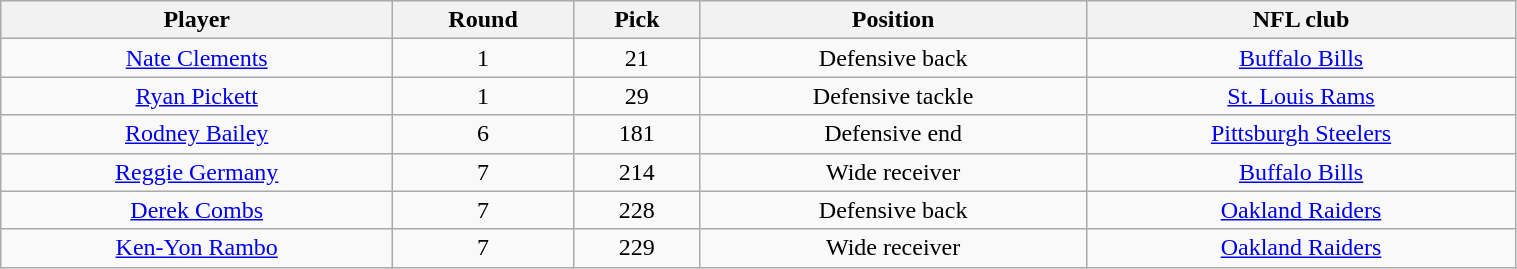<table class="wikitable" width="80%">
<tr>
<th>Player</th>
<th>Round</th>
<th>Pick</th>
<th>Position</th>
<th>NFL club</th>
</tr>
<tr align="center" bgcolor="">
<td><a href='#'>Nate Clements</a></td>
<td>1</td>
<td>21</td>
<td>Defensive back</td>
<td><a href='#'>Buffalo Bills</a></td>
</tr>
<tr align="center" bgcolor="">
<td><a href='#'>Ryan Pickett</a></td>
<td>1</td>
<td>29</td>
<td>Defensive tackle</td>
<td><a href='#'>St. Louis Rams</a></td>
</tr>
<tr align="center" bgcolor="">
<td><a href='#'>Rodney Bailey</a></td>
<td>6</td>
<td>181</td>
<td>Defensive end</td>
<td><a href='#'>Pittsburgh Steelers</a></td>
</tr>
<tr align="center" bgcolor="">
<td><a href='#'>Reggie Germany</a></td>
<td>7</td>
<td>214</td>
<td>Wide receiver</td>
<td><a href='#'>Buffalo Bills</a></td>
</tr>
<tr align="center" bgcolor="">
<td><a href='#'>Derek Combs</a></td>
<td>7</td>
<td>228</td>
<td>Defensive back</td>
<td><a href='#'>Oakland Raiders</a></td>
</tr>
<tr align="center" bgcolor="">
<td><a href='#'>Ken-Yon Rambo</a></td>
<td>7</td>
<td>229</td>
<td>Wide receiver</td>
<td><a href='#'>Oakland Raiders</a></td>
</tr>
</table>
